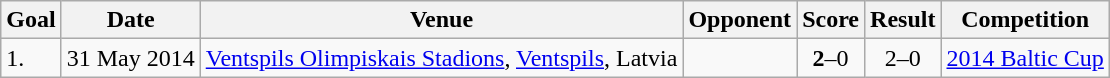<table class="wikitable plainrowheaders sortable">
<tr>
<th>Goal</th>
<th>Date</th>
<th>Venue</th>
<th>Opponent</th>
<th>Score</th>
<th>Result</th>
<th>Competition</th>
</tr>
<tr>
<td>1.</td>
<td>31 May 2014</td>
<td><a href='#'>Ventspils Olimpiskais Stadions</a>, <a href='#'>Ventspils</a>, Latvia</td>
<td></td>
<td align=center><strong>2</strong>–0</td>
<td align=center>2–0</td>
<td><a href='#'>2014 Baltic Cup</a></td>
</tr>
</table>
